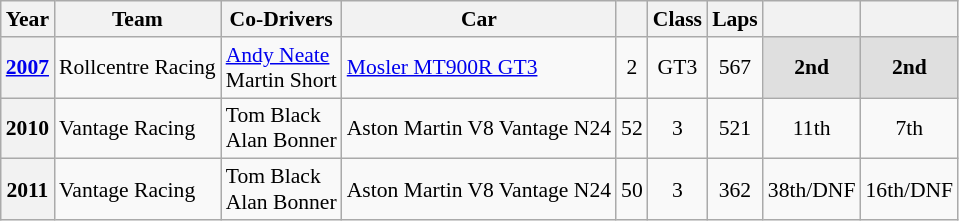<table class="wikitable" style="font-size:90%">
<tr>
<th>Year</th>
<th>Team</th>
<th>Co-Drivers</th>
<th>Car</th>
<th></th>
<th>Class</th>
<th>Laps</th>
<th></th>
<th></th>
</tr>
<tr style="text-align:center;">
<th><a href='#'>2007</a></th>
<td align="left"> Rollcentre Racing</td>
<td align="left"> <a href='#'>Andy Neate</a><br> Martin Short</td>
<td align="left"><a href='#'>Mosler MT900R GT3</a></td>
<td>2</td>
<td>GT3</td>
<td>567</td>
<td style="background:#dfdfdf;"><strong>2nd</strong></td>
<td style="background:#dfdfdf;"><strong>2nd</strong></td>
</tr>
<tr style="text-align:center;">
<th>2010</th>
<td align="left"> Vantage Racing</td>
<td align="left"> Tom Black<br> Alan Bonner</td>
<td align="left">Aston Martin V8 Vantage N24</td>
<td>52</td>
<td>3</td>
<td>521</td>
<td>11th</td>
<td>7th</td>
</tr>
<tr style="text-align:center;">
<th>2011</th>
<td align="left"> Vantage Racing</td>
<td align="left"> Tom Black<br> Alan Bonner</td>
<td align="left">Aston Martin V8 Vantage N24</td>
<td>50</td>
<td>3</td>
<td>362</td>
<td>38th/DNF</td>
<td>16th/DNF</td>
</tr>
</table>
